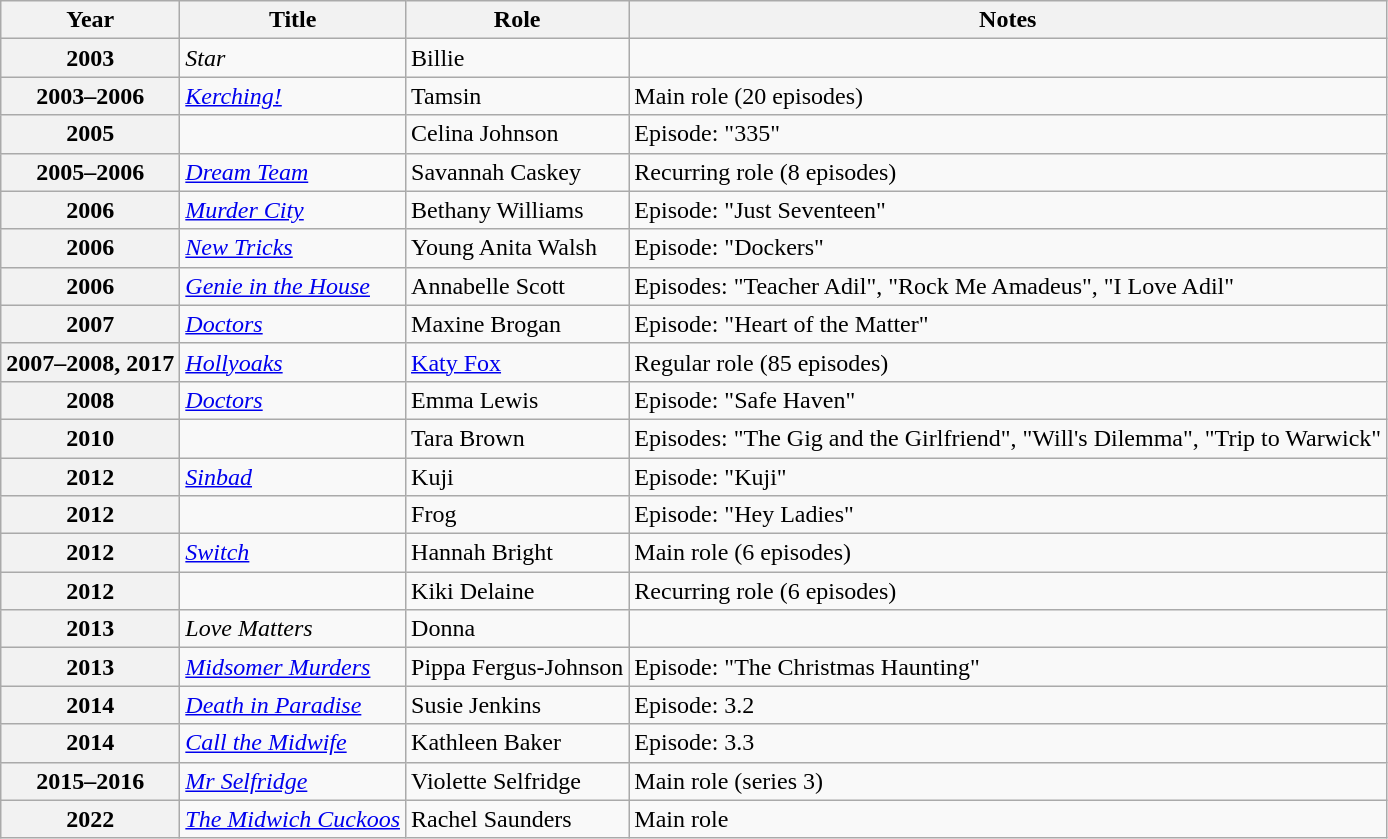<table class="wikitable plainrowheaders sortable">
<tr>
<th scope="col">Year</th>
<th scope="col">Title</th>
<th scope="col">Role</th>
<th scope="col" class="unsortable">Notes</th>
</tr>
<tr>
<th scope="row">2003</th>
<td><em>Star</em></td>
<td>Billie</td>
<td></td>
</tr>
<tr>
<th scope="row">2003–2006</th>
<td><em><a href='#'>Kerching!</a></em></td>
<td>Tamsin</td>
<td>Main role (20 episodes)</td>
</tr>
<tr>
<th scope="row">2005</th>
<td><em></em></td>
<td>Celina Johnson</td>
<td>Episode: "335"</td>
</tr>
<tr>
<th scope="row">2005–2006</th>
<td><em><a href='#'>Dream Team</a></em></td>
<td>Savannah Caskey</td>
<td>Recurring role (8 episodes)</td>
</tr>
<tr>
<th scope="row">2006</th>
<td><em><a href='#'>Murder City</a></em></td>
<td>Bethany Williams</td>
<td>Episode: "Just Seventeen"</td>
</tr>
<tr>
<th scope="row">2006</th>
<td><em><a href='#'>New Tricks</a></em></td>
<td>Young Anita Walsh</td>
<td>Episode: "Dockers"</td>
</tr>
<tr>
<th scope="row">2006</th>
<td><em><a href='#'>Genie in the House</a></em></td>
<td>Annabelle Scott</td>
<td>Episodes: "Teacher Adil", "Rock Me Amadeus", "I Love Adil"</td>
</tr>
<tr>
<th scope="row">2007</th>
<td><em><a href='#'>Doctors</a></em></td>
<td>Maxine Brogan</td>
<td>Episode: "Heart of the Matter"</td>
</tr>
<tr>
<th scope="row">2007–2008, 2017</th>
<td><em><a href='#'>Hollyoaks</a></em></td>
<td><a href='#'>Katy Fox</a></td>
<td>Regular role (85 episodes)</td>
</tr>
<tr>
<th scope="row">2008</th>
<td><em><a href='#'>Doctors</a></em></td>
<td>Emma Lewis</td>
<td>Episode: "Safe Haven"</td>
</tr>
<tr>
<th scope="row">2010</th>
<td><em></em></td>
<td>Tara Brown</td>
<td>Episodes: "The Gig and the Girlfriend", "Will's Dilemma", "Trip to Warwick"</td>
</tr>
<tr>
<th scope="row">2012</th>
<td><em><a href='#'>Sinbad</a></em></td>
<td>Kuji</td>
<td>Episode: "Kuji"</td>
</tr>
<tr>
<th scope="row">2012</th>
<td><em></em></td>
<td>Frog</td>
<td>Episode: "Hey Ladies"</td>
</tr>
<tr>
<th scope="row">2012</th>
<td><em><a href='#'>Switch</a></em></td>
<td>Hannah Bright</td>
<td>Main role (6 episodes)</td>
</tr>
<tr>
<th scope="row">2012</th>
<td><em></em></td>
<td>Kiki Delaine</td>
<td>Recurring role (6 episodes)</td>
</tr>
<tr>
<th scope="row">2013</th>
<td><em>Love Matters</em></td>
<td>Donna</td>
<td></td>
</tr>
<tr>
<th scope="row">2013</th>
<td><em><a href='#'>Midsomer Murders</a></em></td>
<td>Pippa Fergus-Johnson</td>
<td>Episode: "The Christmas Haunting"</td>
</tr>
<tr>
<th scope="row">2014</th>
<td><em><a href='#'>Death in Paradise</a></em></td>
<td>Susie Jenkins</td>
<td>Episode: 3.2</td>
</tr>
<tr>
<th scope="row">2014</th>
<td><em><a href='#'>Call the Midwife</a></em></td>
<td>Kathleen Baker</td>
<td>Episode: 3.3</td>
</tr>
<tr>
<th scope="row">2015–2016</th>
<td><em><a href='#'>Mr Selfridge</a></em></td>
<td>Violette Selfridge</td>
<td>Main role (series 3)</td>
</tr>
<tr>
<th scope="row">2022</th>
<td><em><a href='#'>The Midwich Cuckoos</a></em></td>
<td>Rachel Saunders</td>
<td>Main role</td>
</tr>
</table>
